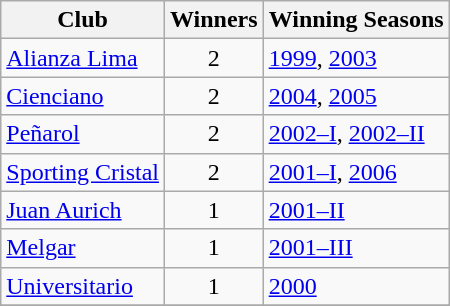<table class="sortable wikitable">
<tr>
<th>Club</th>
<th>Winners</th>
<th class="unsortable">Winning Seasons</th>
</tr>
<tr>
<td> <a href='#'>Alianza Lima</a></td>
<td align=center>2</td>
<td><a href='#'>1999</a>, <a href='#'>2003</a></td>
</tr>
<tr>
<td> <a href='#'>Cienciano</a></td>
<td align=center>2</td>
<td><a href='#'>2004</a>, <a href='#'>2005</a></td>
</tr>
<tr>
<td> <a href='#'>Peñarol</a></td>
<td align=center>2</td>
<td><a href='#'>2002–I</a>, <a href='#'>2002–II</a></td>
</tr>
<tr>
<td> <a href='#'>Sporting Cristal</a></td>
<td align=center>2</td>
<td><a href='#'>2001–I</a>, <a href='#'>2006</a></td>
</tr>
<tr>
<td> <a href='#'>Juan Aurich</a></td>
<td align=center>1</td>
<td><a href='#'>2001–II</a></td>
</tr>
<tr>
<td> <a href='#'>Melgar</a></td>
<td align=center>1</td>
<td><a href='#'>2001–III</a></td>
</tr>
<tr>
<td> <a href='#'>Universitario</a></td>
<td align=center>1</td>
<td><a href='#'>2000</a></td>
</tr>
<tr>
</tr>
</table>
